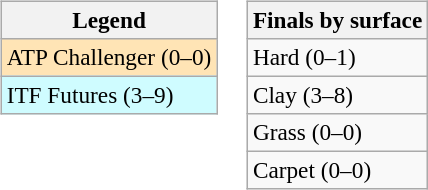<table>
<tr valign=top>
<td><br><table class=wikitable style=font-size:97%>
<tr>
<th>Legend</th>
</tr>
<tr bgcolor=moccasin>
<td>ATP Challenger (0–0)</td>
</tr>
<tr bgcolor=cffcff>
<td>ITF Futures (3–9)</td>
</tr>
</table>
</td>
<td><br><table class=wikitable style=font-size:97%>
<tr>
<th>Finals by surface</th>
</tr>
<tr>
<td>Hard (0–1)</td>
</tr>
<tr>
<td>Clay (3–8)</td>
</tr>
<tr>
<td>Grass (0–0)</td>
</tr>
<tr>
<td>Carpet (0–0)</td>
</tr>
</table>
</td>
</tr>
</table>
